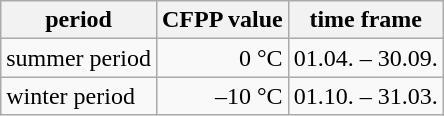<table class="wikitable">
<tr>
<th>period</th>
<th>CFPP value</th>
<th>time frame</th>
</tr>
<tr>
<td>summer period</td>
<td align=right>0 °C</td>
<td>01.04. – 30.09.</td>
</tr>
<tr>
<td>winter period</td>
<td align=right>–10 °C</td>
<td>01.10. – 31.03.</td>
</tr>
</table>
